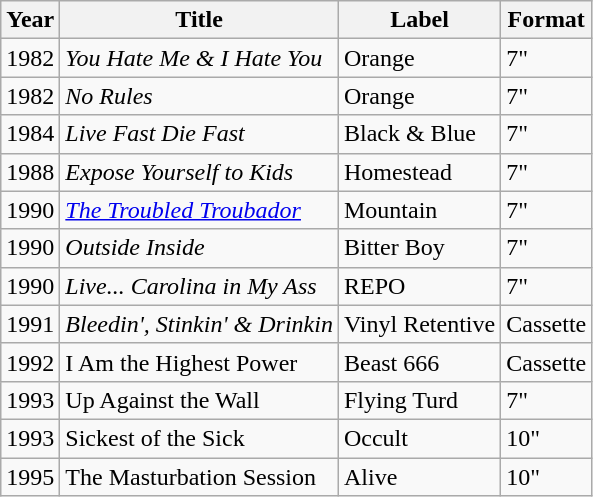<table class="wikitable">
<tr>
<th>Year</th>
<th>Title</th>
<th>Label</th>
<th>Format</th>
</tr>
<tr>
<td>1982</td>
<td><em>You Hate Me & I Hate You</em></td>
<td>Orange</td>
<td>7"</td>
</tr>
<tr>
<td>1982</td>
<td><em>No Rules</em></td>
<td>Orange</td>
<td>7"</td>
</tr>
<tr>
<td>1984</td>
<td><em>Live Fast Die Fast</em></td>
<td>Black & Blue</td>
<td>7"</td>
</tr>
<tr>
<td>1988</td>
<td><em>Expose Yourself to Kids</em></td>
<td>Homestead</td>
<td>7"</td>
</tr>
<tr>
<td>1990</td>
<td><em><a href='#'>The Troubled Troubador</a></em></td>
<td>Mountain</td>
<td>7"</td>
</tr>
<tr>
<td>1990</td>
<td><em>Outside Inside</em></td>
<td>Bitter Boy</td>
<td>7"</td>
</tr>
<tr>
<td>1990</td>
<td><em>Live... Carolina in My Ass</em></td>
<td>REPO</td>
<td>7"</td>
</tr>
<tr>
<td>1991</td>
<td><em>Bleedin', Stinkin' & Drinkin<strong></td>
<td>Vinyl Retentive</td>
<td>Cassette</td>
</tr>
<tr>
<td>1992</td>
<td></em>I Am the Highest Power<em></td>
<td>Beast 666</td>
<td>Cassette</td>
</tr>
<tr>
<td>1993</td>
<td></em>Up Against the Wall<em></td>
<td>Flying Turd</td>
<td>7"</td>
</tr>
<tr>
<td>1993</td>
<td></em>Sickest of the Sick<em></td>
<td>Occult</td>
<td>10"</td>
</tr>
<tr>
<td>1995</td>
<td></em>The Masturbation Session<em></td>
<td>Alive</td>
<td>10"</td>
</tr>
</table>
